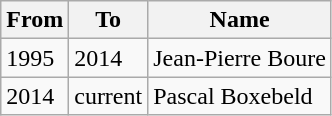<table class="wikitable">
<tr>
<th>From</th>
<th>To</th>
<th>Name</th>
</tr>
<tr>
<td>1995</td>
<td>2014</td>
<td>Jean-Pierre Boure</td>
</tr>
<tr>
<td>2014</td>
<td>current</td>
<td>Pascal Boxebeld</td>
</tr>
</table>
